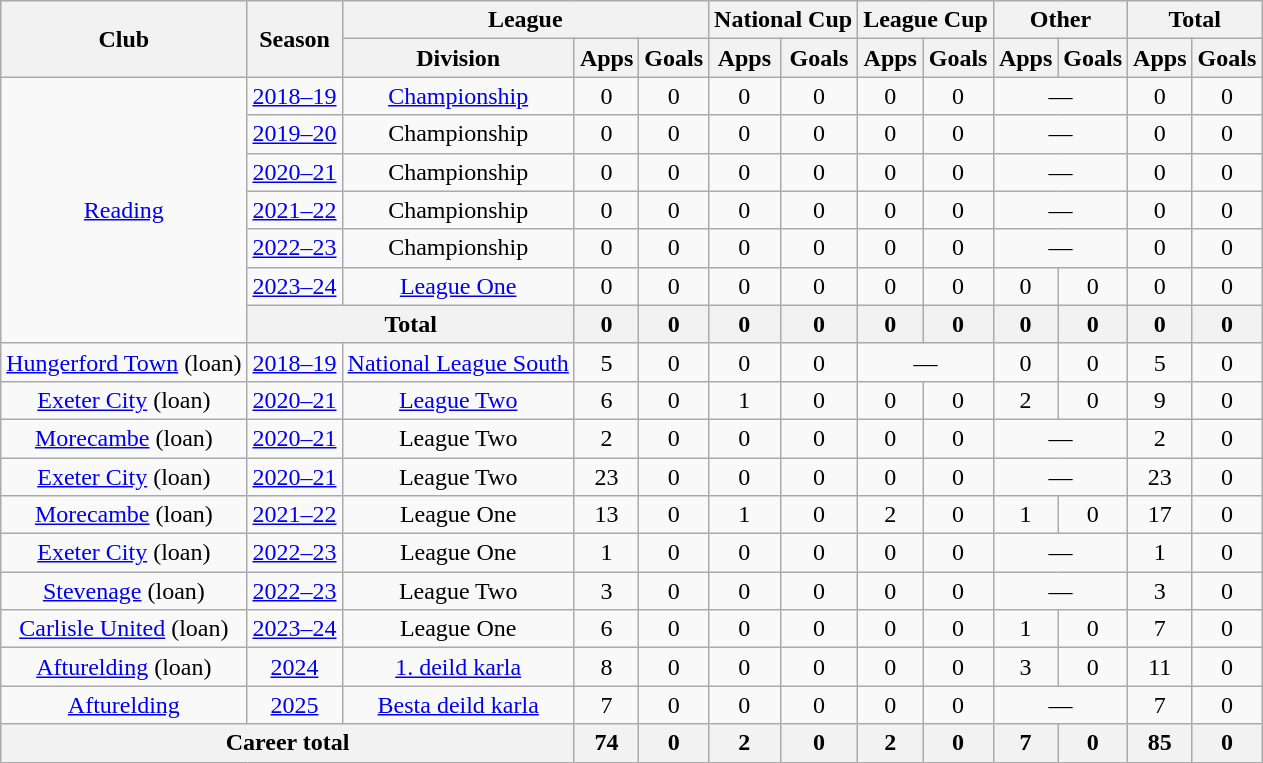<table class="wikitable" style="text-align:center">
<tr>
<th rowspan="2">Club</th>
<th rowspan="2">Season</th>
<th colspan="3">League</th>
<th colspan="2">National Cup</th>
<th colspan="2">League Cup</th>
<th colspan="2">Other</th>
<th colspan="2">Total</th>
</tr>
<tr>
<th>Division</th>
<th>Apps</th>
<th>Goals</th>
<th>Apps</th>
<th>Goals</th>
<th>Apps</th>
<th>Goals</th>
<th>Apps</th>
<th>Goals</th>
<th>Apps</th>
<th>Goals</th>
</tr>
<tr>
<td rowspan="7"><a href='#'>Reading</a></td>
<td><a href='#'>2018–19</a></td>
<td><a href='#'>Championship</a></td>
<td>0</td>
<td>0</td>
<td>0</td>
<td>0</td>
<td>0</td>
<td>0</td>
<td colspan="2">—</td>
<td>0</td>
<td>0</td>
</tr>
<tr>
<td><a href='#'>2019–20</a></td>
<td>Championship</td>
<td>0</td>
<td>0</td>
<td>0</td>
<td>0</td>
<td>0</td>
<td>0</td>
<td colspan="2">—</td>
<td>0</td>
<td>0</td>
</tr>
<tr>
<td><a href='#'>2020–21</a></td>
<td>Championship</td>
<td>0</td>
<td>0</td>
<td>0</td>
<td>0</td>
<td>0</td>
<td>0</td>
<td colspan="2">—</td>
<td>0</td>
<td>0</td>
</tr>
<tr>
<td><a href='#'>2021–22</a></td>
<td>Championship</td>
<td>0</td>
<td>0</td>
<td>0</td>
<td>0</td>
<td>0</td>
<td>0</td>
<td colspan="2">—</td>
<td>0</td>
<td>0</td>
</tr>
<tr>
<td><a href='#'>2022–23</a></td>
<td>Championship</td>
<td>0</td>
<td>0</td>
<td>0</td>
<td>0</td>
<td>0</td>
<td>0</td>
<td colspan="2">—</td>
<td>0</td>
<td>0</td>
</tr>
<tr>
<td><a href='#'>2023–24</a></td>
<td><a href='#'>League One</a></td>
<td>0</td>
<td>0</td>
<td>0</td>
<td>0</td>
<td>0</td>
<td>0</td>
<td>0</td>
<td>0</td>
<td>0</td>
<td>0</td>
</tr>
<tr>
<th colspan="2">Total</th>
<th>0</th>
<th>0</th>
<th>0</th>
<th>0</th>
<th>0</th>
<th>0</th>
<th>0</th>
<th>0</th>
<th>0</th>
<th>0</th>
</tr>
<tr>
<td><a href='#'>Hungerford Town</a> (loan)</td>
<td><a href='#'>2018–19</a></td>
<td><a href='#'>National League South</a></td>
<td>5</td>
<td>0</td>
<td>0</td>
<td>0</td>
<td colspan="2">—</td>
<td>0</td>
<td>0</td>
<td>5</td>
<td>0</td>
</tr>
<tr>
<td><a href='#'>Exeter City</a> (loan)</td>
<td><a href='#'>2020–21</a></td>
<td><a href='#'>League Two</a></td>
<td>6</td>
<td>0</td>
<td>1</td>
<td>0</td>
<td>0</td>
<td>0</td>
<td>2</td>
<td>0</td>
<td>9</td>
<td>0</td>
</tr>
<tr>
<td><a href='#'>Morecambe</a> (loan)</td>
<td><a href='#'>2020–21</a></td>
<td>League Two</td>
<td>2</td>
<td>0</td>
<td>0</td>
<td>0</td>
<td>0</td>
<td>0</td>
<td colspan="2">—</td>
<td>2</td>
<td>0</td>
</tr>
<tr>
<td><a href='#'>Exeter City</a> (loan)</td>
<td><a href='#'>2020–21</a></td>
<td>League Two</td>
<td>23</td>
<td>0</td>
<td>0</td>
<td>0</td>
<td>0</td>
<td>0</td>
<td colspan="2">—</td>
<td>23</td>
<td>0</td>
</tr>
<tr>
<td><a href='#'>Morecambe</a> (loan)</td>
<td><a href='#'>2021–22</a></td>
<td>League One</td>
<td>13</td>
<td>0</td>
<td>1</td>
<td>0</td>
<td>2</td>
<td>0</td>
<td>1</td>
<td>0</td>
<td>17</td>
<td>0</td>
</tr>
<tr>
<td><a href='#'>Exeter City</a> (loan)</td>
<td><a href='#'>2022–23</a></td>
<td>League One</td>
<td>1</td>
<td>0</td>
<td>0</td>
<td>0</td>
<td>0</td>
<td>0</td>
<td colspan="2">—</td>
<td>1</td>
<td>0</td>
</tr>
<tr>
<td><a href='#'>Stevenage</a> (loan)</td>
<td><a href='#'>2022–23</a></td>
<td>League Two</td>
<td>3</td>
<td>0</td>
<td>0</td>
<td>0</td>
<td>0</td>
<td>0</td>
<td colspan="2">—</td>
<td>3</td>
<td>0</td>
</tr>
<tr>
<td><a href='#'>Carlisle United</a> (loan)</td>
<td><a href='#'>2023–24</a></td>
<td>League One</td>
<td>6</td>
<td>0</td>
<td>0</td>
<td>0</td>
<td>0</td>
<td>0</td>
<td>1</td>
<td>0</td>
<td>7</td>
<td>0</td>
</tr>
<tr>
<td><a href='#'>Afturelding</a> (loan)</td>
<td><a href='#'>2024</a></td>
<td><a href='#'>1. deild karla</a></td>
<td>8</td>
<td>0</td>
<td>0</td>
<td>0</td>
<td>0</td>
<td>0</td>
<td>3</td>
<td>0</td>
<td>11</td>
<td>0</td>
</tr>
<tr>
<td><a href='#'>Afturelding</a></td>
<td><a href='#'>2025</a></td>
<td><a href='#'>Besta deild karla</a></td>
<td>7</td>
<td>0</td>
<td>0</td>
<td>0</td>
<td>0</td>
<td>0</td>
<td colspan="2">—</td>
<td>7</td>
<td>0</td>
</tr>
<tr>
<th colspan="3">Career total</th>
<th>74</th>
<th>0</th>
<th>2</th>
<th>0</th>
<th>2</th>
<th>0</th>
<th>7</th>
<th>0</th>
<th>85</th>
<th>0</th>
</tr>
</table>
